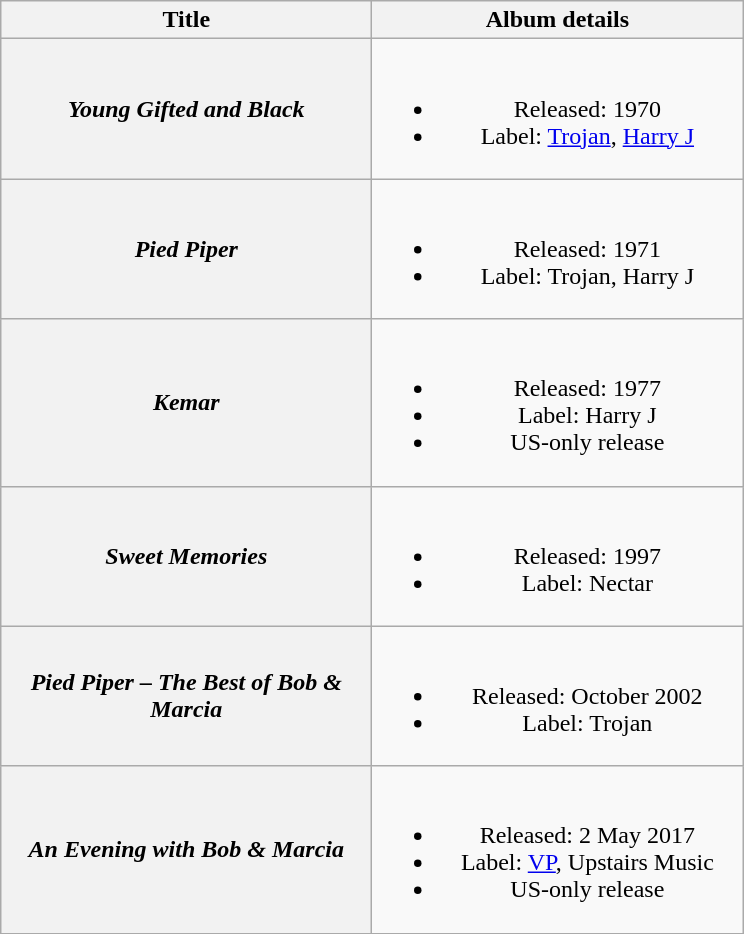<table class="wikitable plainrowheaders" style="text-align:center;">
<tr>
<th scope="col" style="width:15em;">Title</th>
<th scope="col" style="width:15em;">Album details</th>
</tr>
<tr>
<th scope="row"><em>Young Gifted and Black</em></th>
<td><br><ul><li>Released: 1970</li><li>Label: <a href='#'>Trojan</a>, <a href='#'>Harry J</a></li></ul></td>
</tr>
<tr>
<th scope="row"><em>Pied Piper</em></th>
<td><br><ul><li>Released: 1971</li><li>Label: Trojan, Harry J</li></ul></td>
</tr>
<tr>
<th scope="row"><em>Kemar</em></th>
<td><br><ul><li>Released: 1977</li><li>Label: Harry J</li><li>US-only release</li></ul></td>
</tr>
<tr>
<th scope="row"><em>Sweet Memories</em></th>
<td><br><ul><li>Released: 1997</li><li>Label: Nectar</li></ul></td>
</tr>
<tr>
<th scope="row"><em>Pied Piper – The Best of Bob & Marcia</em></th>
<td><br><ul><li>Released: October 2002</li><li>Label: Trojan</li></ul></td>
</tr>
<tr>
<th scope="row"><em>An Evening with Bob & Marcia</em></th>
<td><br><ul><li>Released: 2 May 2017</li><li>Label: <a href='#'>VP</a>, Upstairs Music</li><li>US-only release</li></ul></td>
</tr>
</table>
